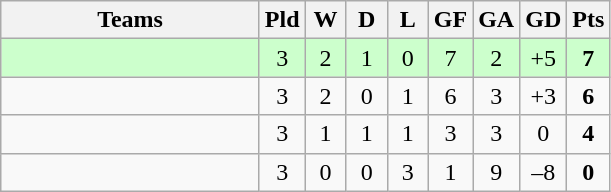<table class="wikitable" style="text-align: center;">
<tr>
<th width=165>Teams</th>
<th width=20>Pld</th>
<th width=20>W</th>
<th width=20>D</th>
<th width=20>L</th>
<th width=20>GF</th>
<th width=20>GA</th>
<th width=20>GD</th>
<th width=20>Pts</th>
</tr>
<tr align=center style="background:#ccffcc;">
<td style="text-align:left;"></td>
<td>3</td>
<td>2</td>
<td>1</td>
<td>0</td>
<td>7</td>
<td>2</td>
<td>+5</td>
<td><strong>7</strong></td>
</tr>
<tr align=center>
<td style="text-align:left;"></td>
<td>3</td>
<td>2</td>
<td>0</td>
<td>1</td>
<td>6</td>
<td>3</td>
<td>+3</td>
<td><strong>6</strong></td>
</tr>
<tr align=center>
<td style="text-align:left;"></td>
<td>3</td>
<td>1</td>
<td>1</td>
<td>1</td>
<td>3</td>
<td>3</td>
<td>0</td>
<td><strong>4</strong></td>
</tr>
<tr align=center>
<td style="text-align:left;"></td>
<td>3</td>
<td>0</td>
<td>0</td>
<td>3</td>
<td>1</td>
<td>9</td>
<td>–8</td>
<td><strong>0</strong></td>
</tr>
</table>
